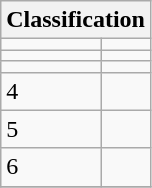<table class="wikitable" font-size: 90%;>
<tr>
<th colspan=2>Classification</th>
</tr>
<tr valign="top">
<td></td>
<td></td>
</tr>
<tr>
<td></td>
<td></td>
</tr>
<tr>
<td></td>
<td></td>
</tr>
<tr>
<td>4</td>
<td></td>
</tr>
<tr>
<td>5</td>
<td></td>
</tr>
<tr>
<td>6</td>
<td></td>
</tr>
<tr>
</tr>
</table>
